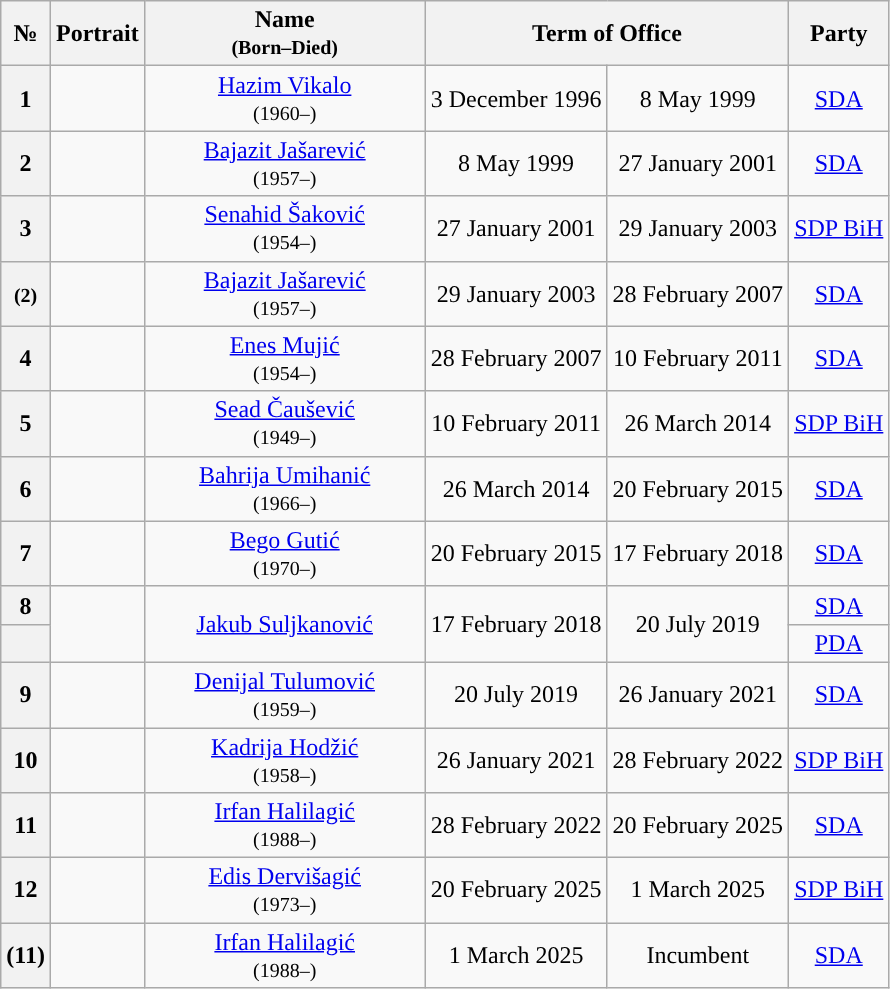<table class="wikitable" style="text-align:center">
<tr ->
<th>№</th>
<th>Portrait</th>
<th width=180>Name<br><small>(Born–Died)</small></th>
<th colspan=2>Term of Office</th>
<th>Party</th>
</tr>
<tr ->
<th style="background:">1</th>
<td></td>
<td><a href='#'>Hazim Vikalo</a><br><small>(1960–)</small></td>
<td>3 December 1996</td>
<td>8 May 1999</td>
<td><a href='#'>SDA</a></td>
</tr>
<tr ->
<th style="background:">2</th>
<td></td>
<td><a href='#'>Bajazit Jašarević</a><br><small>(1957–)</small></td>
<td>8 May 1999</td>
<td>27 January 2001</td>
<td><a href='#'>SDA</a></td>
</tr>
<tr ->
<th style="background:">3</th>
<td></td>
<td><a href='#'>Senahid Šaković</a><br><small>(1954–)</small></td>
<td>27 January 2001</td>
<td>29 January 2003</td>
<td><a href='#'>SDP BiH</a></td>
</tr>
<tr ->
<th style="background:"><small>(2)</small></th>
<td></td>
<td><a href='#'>Bajazit Jašarević</a><br><small>(1957–)</small></td>
<td>29 January 2003</td>
<td>28 February 2007</td>
<td><a href='#'>SDA</a></td>
</tr>
<tr ->
<th style="background:">4</th>
<td></td>
<td><a href='#'>Enes Mujić</a><br><small>(1954–)</small></td>
<td>28 February 2007</td>
<td>10 February 2011</td>
<td><a href='#'>SDA</a></td>
</tr>
<tr ->
<th style="background:">5</th>
<td></td>
<td><a href='#'>Sead Čaušević</a><br><small>(1949–)</small></td>
<td>10 February 2011</td>
<td>26 March 2014</td>
<td><a href='#'>SDP BiH</a></td>
</tr>
<tr ->
<th style="background:">6</th>
<td></td>
<td><a href='#'>Bahrija Umihanić</a><br><small>(1966–)</small></td>
<td>26 March 2014</td>
<td>20 February 2015</td>
<td><a href='#'>SDA</a></td>
</tr>
<tr ->
<th style="background:">7</th>
<td></td>
<td><a href='#'>Bego Gutić</a><br><small>(1970–)</small></td>
<td>20 February 2015</td>
<td>17 February 2018</td>
<td><a href='#'>SDA</a></td>
</tr>
<tr ->
<th style="background:">8</th>
<td rowspan="2"></td>
<td rowspan="2"><a href='#'>Jakub Suljkanović</a><br></td>
<td rowspan="2">17 February 2018</td>
<td rowspan="2">20 July 2019</td>
<td><a href='#'>SDA</a><br></td>
</tr>
<tr ->
<th style="background:"></th>
<td><a href='#'>PDA</a><br></td>
</tr>
<tr ->
<th style="background:">9</th>
<td></td>
<td><a href='#'>Denijal Tulumović</a><br><small>(1959–)</small></td>
<td>20 July 2019</td>
<td>26 January 2021</td>
<td><a href='#'>SDA</a></td>
</tr>
<tr ->
<th style="background:">10</th>
<td></td>
<td><a href='#'>Kadrija Hodžić</a><br><small>(1958–)</small></td>
<td>26 January 2021</td>
<td>28 February 2022</td>
<td><a href='#'>SDP BiH</a></td>
</tr>
<tr ->
<th style="background:">11</th>
<td></td>
<td><a href='#'>Irfan Halilagić</a><br><small>(1988–)</small></td>
<td>28 February 2022</td>
<td>20 February 2025</td>
<td><a href='#'>SDA</a></td>
</tr>
<tr ->
<th style="background:">12</th>
<td></td>
<td><a href='#'>Edis Dervišagić</a><br><small>(1973–)</small></td>
<td>20 February 2025</td>
<td>1 March 2025</td>
<td><a href='#'>SDP BiH</a></td>
</tr>
<tr ->
<th style="background:">(11)</th>
<td></td>
<td><a href='#'>Irfan Halilagić</a><br><small>(1988–)</small></td>
<td>1 March 2025</td>
<td>Incumbent</td>
<td><a href='#'>SDA</a></td>
</tr>
</table>
